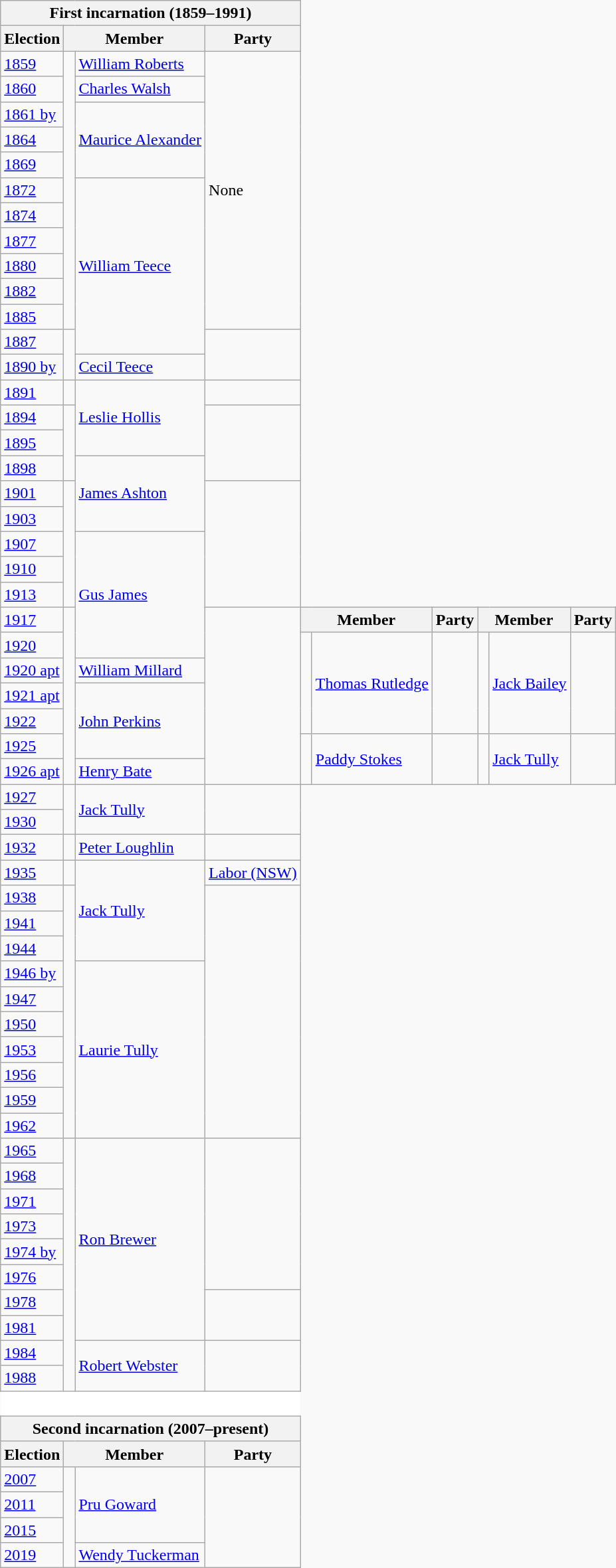<table class="wikitable" style='border-style: none none none none;'>
<tr>
<th colspan="4">First incarnation (1859–1991)</th>
</tr>
<tr>
<th>Election</th>
<th colspan="2">Member</th>
<th>Party</th>
</tr>
<tr style="background: #f9f9f9">
<td><a href='#'>1859</a></td>
<td rowspan="11" > </td>
<td><a href='#'>William Roberts</a></td>
<td rowspan="11">None</td>
</tr>
<tr style="background: #f9f9f9">
<td><a href='#'>1860</a></td>
<td><a href='#'>Charles Walsh</a></td>
</tr>
<tr style="background: #f9f9f9">
<td><a href='#'>1861 by</a></td>
<td rowspan="3"><a href='#'>Maurice Alexander</a></td>
</tr>
<tr style="background: #f9f9f9">
<td><a href='#'>1864</a></td>
</tr>
<tr style="background: #f9f9f9">
<td><a href='#'>1869</a></td>
</tr>
<tr style="background: #f9f9f9">
<td><a href='#'>1872</a></td>
<td rowspan="7"><a href='#'>William Teece</a></td>
</tr>
<tr style="background: #f9f9f9">
<td><a href='#'>1874</a></td>
</tr>
<tr style="background: #f9f9f9">
<td><a href='#'>1877</a></td>
</tr>
<tr style="background: #f9f9f9">
<td><a href='#'>1880</a></td>
</tr>
<tr style="background: #f9f9f9">
<td><a href='#'>1882</a></td>
</tr>
<tr style="background: #f9f9f9">
<td><a href='#'>1885</a></td>
</tr>
<tr style="background: #f9f9f9">
<td><a href='#'>1887</a></td>
<td rowspan="2" > </td>
<td rowspan="2"></td>
</tr>
<tr style="background: #f9f9f9">
<td><a href='#'>1890 by</a></td>
<td><a href='#'>Cecil Teece</a></td>
</tr>
<tr style="background: #f9f9f9">
<td><a href='#'>1891</a></td>
<td> </td>
<td rowspan="3"><a href='#'>Leslie Hollis</a></td>
<td></td>
</tr>
<tr style="background: #f9f9f9">
<td><a href='#'>1894</a></td>
<td rowspan="3" > </td>
<td rowspan="3"></td>
</tr>
<tr style="background: #f9f9f9">
<td><a href='#'>1895</a></td>
</tr>
<tr style="background: #f9f9f9">
<td><a href='#'>1898</a></td>
<td rowspan="3"><a href='#'>James Ashton</a></td>
</tr>
<tr style="background: #f9f9f9">
<td><a href='#'>1901</a></td>
<td rowspan="5" > </td>
<td rowspan="5"></td>
</tr>
<tr style="background: #f9f9f9">
<td><a href='#'>1903</a></td>
</tr>
<tr style="background: #f9f9f9">
<td><a href='#'>1907</a></td>
<td rowspan="5"><a href='#'>Gus James</a></td>
</tr>
<tr style="background: #f9f9f9">
<td><a href='#'>1910</a></td>
</tr>
<tr style="background: #f9f9f9">
<td><a href='#'>1913</a></td>
</tr>
<tr style="background: #f9f9f9">
<td><a href='#'>1917</a></td>
<td rowspan="7" > </td>
<td rowspan="7"></td>
<th colspan="2">Member</th>
<th>Party</th>
<th colspan="2">Member</th>
<th>Party</th>
</tr>
<tr style="background: #f9f9f9">
<td><a href='#'>1920</a></td>
<td rowspan="4" > </td>
<td rowspan="4"><a href='#'>Thomas Rutledge</a></td>
<td rowspan="4"></td>
<td rowspan="4" > </td>
<td rowspan="4"><a href='#'>Jack Bailey</a></td>
<td rowspan="4"></td>
</tr>
<tr style="background: #f9f9f9">
<td><a href='#'>1920 apt</a></td>
<td><a href='#'>William Millard</a></td>
</tr>
<tr style="background: #f9f9f9">
<td><a href='#'>1921 apt</a></td>
<td rowspan="3"><a href='#'>John Perkins</a></td>
</tr>
<tr style="background: #f9f9f9">
<td><a href='#'>1922</a></td>
</tr>
<tr style="background: #f9f9f9">
<td><a href='#'>1925</a></td>
<td rowspan="2" > </td>
<td rowspan="2"><a href='#'>Paddy Stokes</a></td>
<td rowspan="2"></td>
<td rowspan="2" > </td>
<td rowspan="2"><a href='#'>Jack Tully</a></td>
<td rowspan="2"></td>
</tr>
<tr style="background: #f9f9f9">
<td><a href='#'>1926 apt</a></td>
<td><a href='#'>Henry Bate</a></td>
</tr>
<tr style="background: #f9f9f9">
<td><a href='#'>1927</a></td>
<td rowspan="2" > </td>
<td rowspan="2"><a href='#'>Jack Tully</a></td>
<td rowspan="2"></td>
</tr>
<tr style="background: #f9f9f9">
<td><a href='#'>1930</a></td>
</tr>
<tr style="background: #f9f9f9">
<td><a href='#'>1932</a></td>
<td> </td>
<td><a href='#'>Peter Loughlin</a></td>
<td></td>
</tr>
<tr style="background: #f9f9f9">
<td><a href='#'>1935</a></td>
<td> </td>
<td rowspan="4"><a href='#'>Jack Tully</a></td>
<td><a href='#'>Labor (NSW)</a></td>
</tr>
<tr style="background: #f9f9f9">
<td><a href='#'>1938</a></td>
<td rowspan="10" > </td>
<td rowspan="10"></td>
</tr>
<tr style="background: #f9f9f9">
<td><a href='#'>1941</a></td>
</tr>
<tr style="background: #f9f9f9">
<td><a href='#'>1944</a></td>
</tr>
<tr style="background: #f9f9f9">
<td><a href='#'>1946 by</a></td>
<td rowspan="7"><a href='#'>Laurie Tully</a></td>
</tr>
<tr style="background: #f9f9f9">
<td><a href='#'>1947</a></td>
</tr>
<tr style="background: #f9f9f9">
<td><a href='#'>1950</a></td>
</tr>
<tr style="background: #f9f9f9">
<td><a href='#'>1953</a></td>
</tr>
<tr style="background: #f9f9f9">
<td><a href='#'>1956</a></td>
</tr>
<tr style="background: #f9f9f9">
<td><a href='#'>1959</a></td>
</tr>
<tr style="background: #f9f9f9">
<td><a href='#'>1962</a></td>
</tr>
<tr style="background: #f9f9f9">
<td><a href='#'>1965</a></td>
<td rowspan="10" > </td>
<td rowspan="8"><a href='#'>Ron Brewer</a></td>
<td rowspan="6"></td>
</tr>
<tr style="background: #f9f9f9">
<td><a href='#'>1968</a></td>
</tr>
<tr style="background: #f9f9f9">
<td><a href='#'>1971</a></td>
</tr>
<tr style="background: #f9f9f9">
<td><a href='#'>1973</a></td>
</tr>
<tr style="background: #f9f9f9">
<td><a href='#'>1974 by</a></td>
</tr>
<tr style="background: #f9f9f9">
<td><a href='#'>1976</a></td>
</tr>
<tr style="background: #f9f9f9">
<td><a href='#'>1978</a></td>
<td rowspan="2"></td>
</tr>
<tr style="background: #f9f9f9">
<td><a href='#'>1981</a></td>
</tr>
<tr style="background: #f9f9f9">
<td><a href='#'>1984</a></td>
<td rowspan="2"><a href='#'>Robert Webster</a></td>
<td rowspan="2"></td>
</tr>
<tr style="background: #f9f9f9">
<td><a href='#'>1988</a></td>
</tr>
<tr>
<td colspan="4" style='background: #FFFFFF; border-style: none none none none;'> </td>
</tr>
<tr>
<th colspan="4">Second incarnation (2007–present)</th>
</tr>
<tr>
<th>Election</th>
<th colspan="2">Member</th>
<th>Party</th>
</tr>
<tr style="background: #f9f9f9">
<td><a href='#'>2007</a></td>
<td rowspan="4" > </td>
<td rowspan="3"><a href='#'>Pru Goward</a></td>
<td rowspan="4"></td>
</tr>
<tr style="background: #f9f9f9">
<td><a href='#'>2011</a></td>
</tr>
<tr style="background: #f9f9f9">
<td><a href='#'>2015</a></td>
</tr>
<tr style="background: #f9f9f9">
<td><a href='#'>2019</a></td>
<td><a href='#'>Wendy Tuckerman</a></td>
</tr>
</table>
